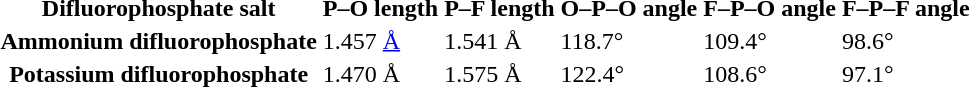<table>
<tr>
<th>Difluorophosphate salt</th>
<th>P–O length</th>
<th>P–F length</th>
<th>O–P–O angle</th>
<th>F–P–O angle</th>
<th>F–P–F angle</th>
</tr>
<tr>
<th>Ammonium difluorophosphate</th>
<td>1.457 <a href='#'>Å</a></td>
<td>1.541 Å</td>
<td>118.7°</td>
<td>109.4°</td>
<td>98.6°</td>
</tr>
<tr>
<th>Potassium difluorophosphate</th>
<td>1.470 Å</td>
<td>1.575 Å</td>
<td>122.4°</td>
<td>108.6°</td>
<td>97.1°</td>
</tr>
</table>
